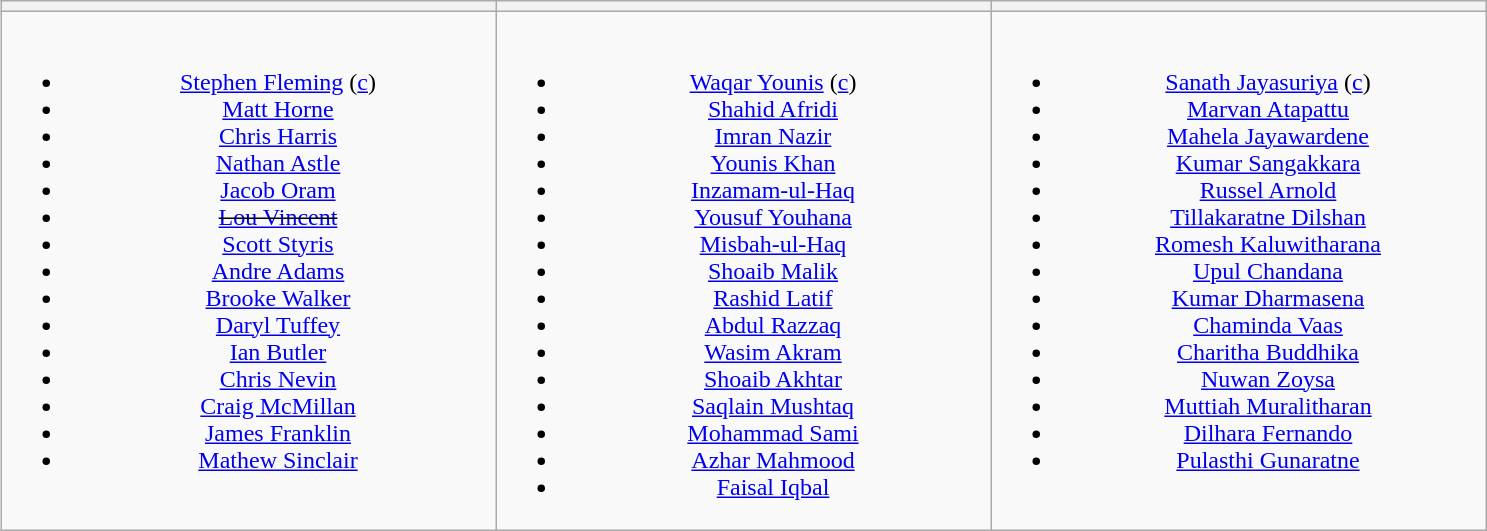<table class="wikitable" style="text-align:center; margin:0 auto">
<tr>
<th style="width:20%;"></th>
<th style="width:20%;"></th>
<th style="width:20%;"></th>
</tr>
<tr style="vertical-align:top">
<td><br><ul><li><a href='#'>Stephen Fleming</a> (<a href='#'>c</a>)</li><li><a href='#'>Matt Horne</a></li><li><a href='#'>Chris Harris</a></li><li><a href='#'>Nathan Astle</a></li><li><a href='#'>Jacob Oram</a></li><li><s><a href='#'>Lou Vincent</a></s></li><li><a href='#'>Scott Styris</a></li><li><a href='#'>Andre Adams</a></li><li><a href='#'>Brooke Walker</a></li><li><a href='#'>Daryl Tuffey</a></li><li><a href='#'>Ian Butler</a></li><li><a href='#'>Chris Nevin</a></li><li><a href='#'>Craig McMillan</a></li><li><a href='#'>James Franklin</a></li><li><a href='#'>Mathew Sinclair</a></li></ul></td>
<td><br><ul><li><a href='#'>Waqar Younis</a> (<a href='#'>c</a>)</li><li><a href='#'>Shahid Afridi</a></li><li><a href='#'>Imran Nazir</a></li><li><a href='#'>Younis Khan</a></li><li><a href='#'>Inzamam-ul-Haq</a></li><li><a href='#'>Yousuf Youhana</a></li><li><a href='#'>Misbah-ul-Haq</a></li><li><a href='#'>Shoaib Malik</a></li><li><a href='#'>Rashid Latif</a></li><li><a href='#'>Abdul Razzaq</a></li><li><a href='#'>Wasim Akram</a></li><li><a href='#'>Shoaib Akhtar</a></li><li><a href='#'>Saqlain Mushtaq</a></li><li><a href='#'>Mohammad Sami</a></li><li><a href='#'>Azhar Mahmood</a></li><li><a href='#'>Faisal Iqbal</a></li></ul></td>
<td><br><ul><li><a href='#'>Sanath Jayasuriya</a> (<a href='#'>c</a>)</li><li><a href='#'>Marvan Atapattu</a></li><li><a href='#'>Mahela Jayawardene</a></li><li><a href='#'>Kumar Sangakkara</a></li><li><a href='#'>Russel Arnold</a></li><li><a href='#'>Tillakaratne Dilshan</a></li><li><a href='#'>Romesh Kaluwitharana</a></li><li><a href='#'>Upul Chandana</a></li><li><a href='#'>Kumar Dharmasena</a></li><li><a href='#'>Chaminda Vaas</a></li><li><a href='#'>Charitha Buddhika</a></li><li><a href='#'>Nuwan Zoysa</a></li><li><a href='#'>Muttiah Muralitharan</a></li><li><a href='#'>Dilhara Fernando</a></li><li><a href='#'>Pulasthi Gunaratne</a></li></ul></td>
</tr>
</table>
